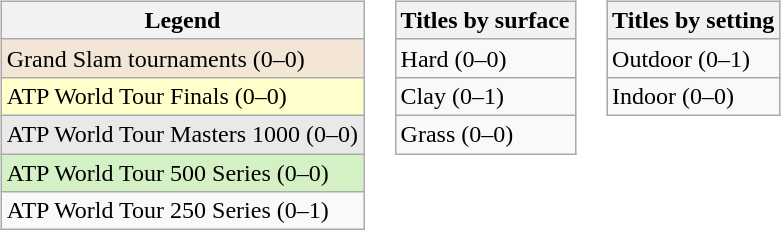<table>
<tr valign=top>
<td><br><table class=wikitable>
<tr>
<th>Legend</th>
</tr>
<tr style=background:#f3e6d7>
<td>Grand Slam tournaments (0–0)</td>
</tr>
<tr style=background:#ffffcc>
<td>ATP World Tour Finals (0–0)</td>
</tr>
<tr style=background:#e9e9e9>
<td>ATP World Tour Masters 1000 (0–0)</td>
</tr>
<tr style=background:#d4f1c5>
<td>ATP World Tour 500 Series (0–0)</td>
</tr>
<tr>
<td>ATP World Tour 250 Series (0–1)</td>
</tr>
</table>
</td>
<td><br><table class=wikitable>
<tr>
<th>Titles by surface</th>
</tr>
<tr>
<td>Hard (0–0)</td>
</tr>
<tr>
<td>Clay (0–1)</td>
</tr>
<tr>
<td>Grass (0–0)</td>
</tr>
</table>
</td>
<td><br><table class=wikitable>
<tr>
<th>Titles by setting</th>
</tr>
<tr>
<td>Outdoor (0–1)</td>
</tr>
<tr>
<td>Indoor (0–0)</td>
</tr>
</table>
</td>
</tr>
</table>
